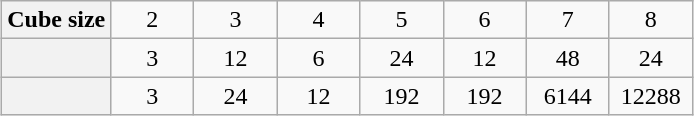<table class="wikitable" style="margin:0.5em auto; text-align:center">
<tr>
<th>Cube size</th>
<td style="width: 3em">2</td>
<td style="width: 3em">3</td>
<td style="width: 3em">4</td>
<td style="width: 3em">5</td>
<td style="width: 3em">6</td>
<td style="width: 3em">7</td>
<td style="width: 3em">8</td>
</tr>
<tr>
<th></th>
<td>3</td>
<td>12</td>
<td>6</td>
<td>24</td>
<td>12</td>
<td>48</td>
<td>24</td>
</tr>
<tr>
<th></th>
<td>3</td>
<td>24</td>
<td>12</td>
<td>192</td>
<td>192</td>
<td>6144</td>
<td>12288</td>
</tr>
</table>
